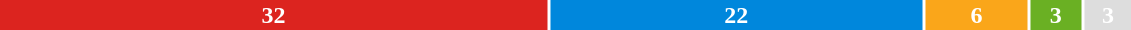<table style="width:60%; text-align:center;">
<tr style="color:white;">
<td style="background:#DC241f; width:48.84%;"><strong>32</strong></td>
<td style="background:#0087DC; width:33.3%;"><strong>22</strong></td>
<td style="background:#FAA61A; width:9.09%;"><strong>6</strong></td>
<td style="background:#6AB023; width:4.55%;"><strong>3</strong></td>
<td style="background:#DDDDDD; width:4.55%;"><strong>3</strong></td>
</tr>
<tr>
<td><span></span></td>
<td><span></span></td>
<td><span></span></td>
<td><span></span></td>
<td><span></span></td>
</tr>
</table>
